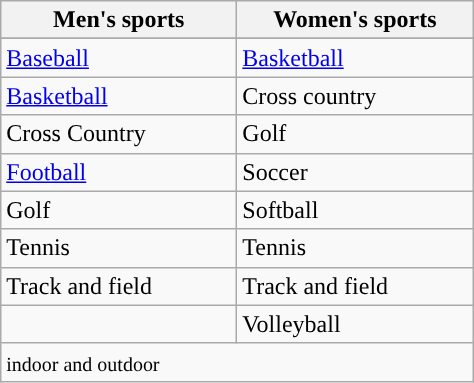<table class= wikitable>
<tr>
<th width=150px>Men's sports</th>
<th width=150px>Women's sports</th>
</tr>
<tr>
</tr>
<tr>
<td><a href='#'>Baseball</a></td>
<td><a href='#'>Basketball</a></td>
</tr>
<tr>
<td><a href='#'>Basketball</a></td>
<td>Cross country</td>
</tr>
<tr>
<td>Cross Country</td>
<td>Golf</td>
</tr>
<tr>
<td><a href='#'>Football</a></td>
<td>Soccer</td>
</tr>
<tr>
<td>Golf</td>
<td>Softball</td>
</tr>
<tr>
<td>Tennis</td>
<td>Tennis</td>
</tr>
<tr>
<td>Track and field</td>
<td>Track and field</td>
</tr>
<tr>
<td></td>
<td>Volleyball</td>
</tr>
<tr>
<td colspan=2><small>indoor and outdoor </small></td>
</tr>
</table>
